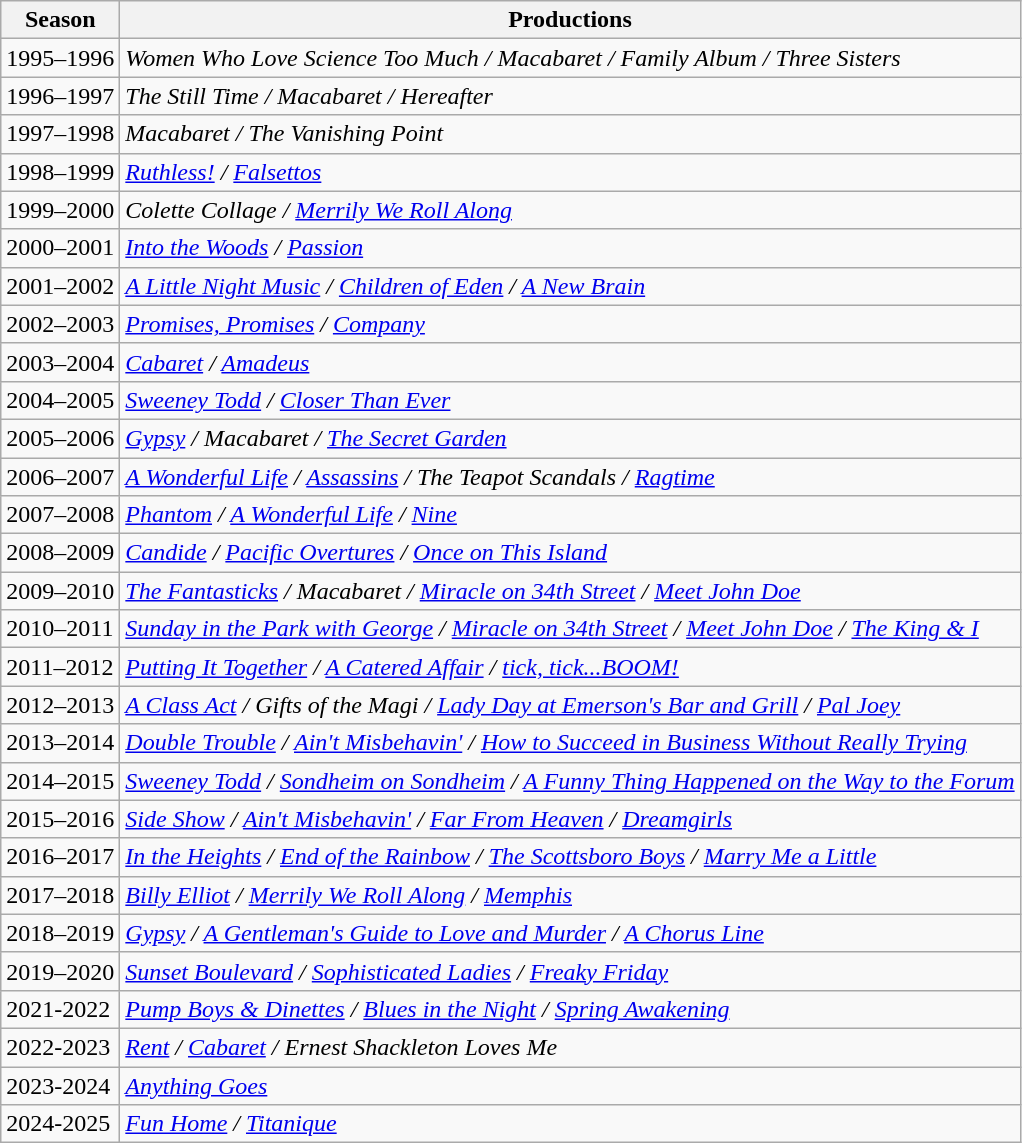<table class="wikitable">
<tr>
<th>Season</th>
<th>Productions</th>
</tr>
<tr>
<td>1995–1996</td>
<td><em>Women Who Love Science Too Much / Macabaret / Family Album / Three Sisters</em></td>
</tr>
<tr>
<td>1996–1997</td>
<td><em>The Still Time / Macabaret / Hereafter</em></td>
</tr>
<tr>
<td>1997–1998</td>
<td><em>Macabaret / The Vanishing Point</em></td>
</tr>
<tr>
<td>1998–1999</td>
<td><em><a href='#'>Ruthless!</a> / <a href='#'>Falsettos</a></em></td>
</tr>
<tr>
<td>1999–2000</td>
<td><em>Colette Collage / <a href='#'>Merrily We Roll Along</a></em></td>
</tr>
<tr>
<td>2000–2001</td>
<td><em><a href='#'>Into the Woods</a> / <a href='#'>Passion</a></em></td>
</tr>
<tr>
<td>2001–2002</td>
<td><em><a href='#'>A Little Night Music</a> / <a href='#'>Children of Eden</a> / <a href='#'>A New Brain</a></em></td>
</tr>
<tr>
<td>2002–2003</td>
<td><em><a href='#'>Promises, Promises</a> / <a href='#'>Company</a></em></td>
</tr>
<tr>
<td>2003–2004</td>
<td><em><a href='#'>Cabaret</a> / <a href='#'>Amadeus</a></em></td>
</tr>
<tr>
<td>2004–2005</td>
<td><em><a href='#'>Sweeney Todd</a> / <a href='#'>Closer Than Ever</a></em></td>
</tr>
<tr>
<td>2005–2006</td>
<td><em><a href='#'>Gypsy</a> / Macabaret / <a href='#'>The Secret Garden</a></em></td>
</tr>
<tr>
<td>2006–2007</td>
<td><em><a href='#'>A Wonderful Life</a> / <a href='#'>Assassins</a> / The Teapot Scandals / <a href='#'>Ragtime</a></em></td>
</tr>
<tr>
<td>2007–2008</td>
<td><em><a href='#'>Phantom</a> / <a href='#'>A Wonderful Life</a> / <a href='#'>Nine</a></em></td>
</tr>
<tr>
<td>2008–2009</td>
<td><em><a href='#'>Candide</a> / <a href='#'>Pacific Overtures</a> / <a href='#'>Once on This Island</a></em></td>
</tr>
<tr>
<td>2009–2010</td>
<td><em><a href='#'>The Fantasticks</a> / Macabaret / <a href='#'>Miracle on 34th Street</a> / <a href='#'>Meet John Doe</a></em></td>
</tr>
<tr>
<td>2010–2011</td>
<td><em><a href='#'>Sunday in the Park with George</a> / <a href='#'>Miracle on 34th Street</a> / <a href='#'>Meet John Doe</a> / <a href='#'>The King & I</a></em></td>
</tr>
<tr>
<td>2011–2012</td>
<td><em><a href='#'>Putting It Together</a> / <a href='#'>A Catered Affair</a> / <a href='#'>tick, tick...BOOM!</a></em></td>
</tr>
<tr>
<td>2012–2013</td>
<td><em><a href='#'>A Class Act</a> / Gifts of the Magi / <a href='#'>Lady Day at Emerson's Bar and Grill</a> / <a href='#'>Pal Joey</a></em></td>
</tr>
<tr>
<td>2013–2014</td>
<td><em><a href='#'>Double Trouble</a> / <a href='#'>Ain't Misbehavin'</a> / <a href='#'>How to Succeed in Business Without Really Trying</a></em></td>
</tr>
<tr>
<td>2014–2015</td>
<td><em><a href='#'>Sweeney Todd</a> / <a href='#'>Sondheim on Sondheim</a> / <a href='#'>A Funny Thing Happened on the Way to the Forum</a></em></td>
</tr>
<tr>
<td>2015–2016</td>
<td><em><a href='#'>Side Show</a> / <a href='#'>Ain't Misbehavin'</a> / <a href='#'>Far From Heaven</a> / <a href='#'>Dreamgirls</a></em></td>
</tr>
<tr>
<td>2016–2017</td>
<td><em><a href='#'>In the Heights</a> / <a href='#'>End of the Rainbow</a> / <a href='#'>The Scottsboro Boys</a> / <a href='#'>Marry Me a Little</a></em></td>
</tr>
<tr>
<td>2017–2018</td>
<td><em><a href='#'>Billy Elliot</a> / <a href='#'>Merrily We Roll Along</a> / <a href='#'>Memphis</a></em></td>
</tr>
<tr>
<td>2018–2019</td>
<td><em><a href='#'>Gypsy</a> / <a href='#'>A Gentleman's Guide to Love and Murder</a> / <a href='#'>A Chorus Line</a></em></td>
</tr>
<tr>
<td>2019–2020</td>
<td><em><a href='#'>Sunset Boulevard</a> / <a href='#'>Sophisticated Ladies</a> / <a href='#'>Freaky Friday</a></em></td>
</tr>
<tr>
<td>2021-2022</td>
<td><em><a href='#'>Pump Boys & Dinettes</a> / <a href='#'>Blues in the Night</a> / <a href='#'>Spring Awakening</a></em></td>
</tr>
<tr>
<td>2022-2023</td>
<td><em><a href='#'>Rent</a> / <a href='#'>Cabaret</a> / Ernest Shackleton Loves Me</em></td>
</tr>
<tr>
<td>2023-2024</td>
<td><em><a href='#'>Anything Goes</a></em></td>
</tr>
<tr>
<td>2024-2025</td>
<td><em><a href='#'>Fun Home</a> / <a href='#'>Titanique</a></em></td>
</tr>
</table>
